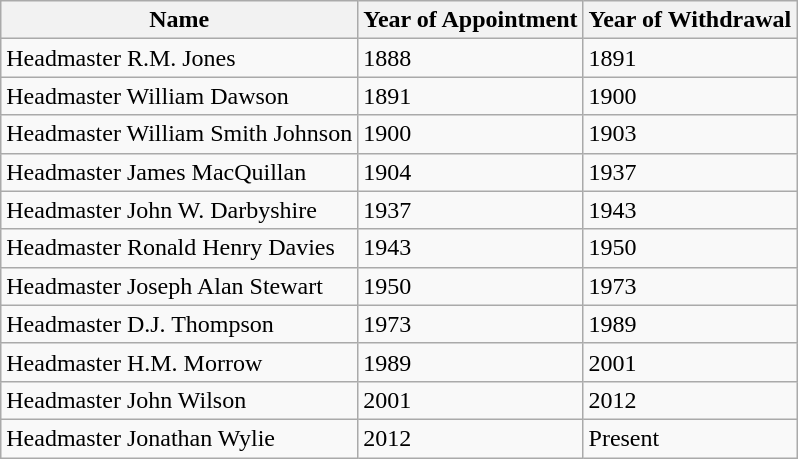<table class="wikitable" style="clear: both">
<tr>
<th>Name</th>
<th>Year of Appointment</th>
<th>Year of Withdrawal</th>
</tr>
<tr>
<td>Headmaster R.M. Jones</td>
<td>1888</td>
<td>1891</td>
</tr>
<tr>
<td>Headmaster William Dawson</td>
<td>1891</td>
<td>1900</td>
</tr>
<tr>
<td>Headmaster William Smith Johnson</td>
<td>1900</td>
<td>1903</td>
</tr>
<tr>
<td>Headmaster James MacQuillan</td>
<td>1904</td>
<td>1937</td>
</tr>
<tr>
<td>Headmaster John W. Darbyshire</td>
<td>1937</td>
<td>1943</td>
</tr>
<tr>
<td>Headmaster Ronald Henry Davies</td>
<td>1943</td>
<td>1950</td>
</tr>
<tr>
<td>Headmaster Joseph Alan Stewart</td>
<td>1950</td>
<td>1973</td>
</tr>
<tr>
<td>Headmaster D.J. Thompson</td>
<td>1973</td>
<td>1989</td>
</tr>
<tr>
<td>Headmaster H.M. Morrow</td>
<td>1989</td>
<td>2001</td>
</tr>
<tr>
<td>Headmaster John Wilson</td>
<td>2001</td>
<td>2012</td>
</tr>
<tr>
<td>Headmaster Jonathan Wylie</td>
<td>2012</td>
<td>Present</td>
</tr>
</table>
